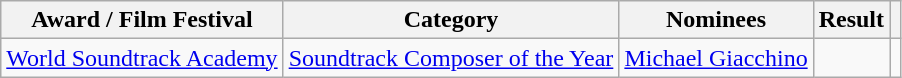<table class="wikitable sortable">
<tr>
<th>Award / Film Festival</th>
<th>Category</th>
<th>Nominees</th>
<th>Result</th>
<th scope="col" class="unsortable"></th>
</tr>
<tr>
<td><a href='#'>World Soundtrack Academy</a></td>
<td><a href='#'>Soundtrack Composer of the Year</a></td>
<td><a href='#'>Michael Giacchino</a></td>
<td></td>
<td style="text-align:center;"></td>
</tr>
</table>
